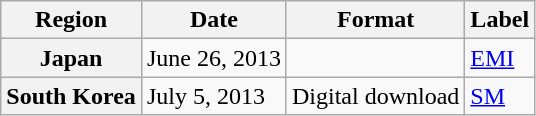<table class="wikitable plainrowheaders">
<tr>
<th scope="col">Region</th>
<th scope="col">Date</th>
<th scope="col">Format</th>
<th scope="col">Label</th>
</tr>
<tr>
<th scope="row">Japan</th>
<td>June 26, 2013</td>
<td></td>
<td><a href='#'>EMI</a></td>
</tr>
<tr>
<th scope="row">South Korea</th>
<td>July 5, 2013</td>
<td>Digital download</td>
<td><a href='#'>SM</a></td>
</tr>
</table>
